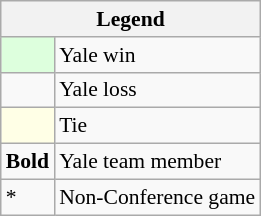<table class="wikitable" style="font-size:90%">
<tr>
<th colspan=2>Legend</th>
</tr>
<tr>
<td style="background:#ddffdd;"> </td>
<td>Yale win</td>
</tr>
<tr>
<td style="background:#ffddddb;"> </td>
<td>Yale loss</td>
</tr>
<tr>
<td style="background:#ffffe6;"> </td>
<td>Tie</td>
</tr>
<tr>
<td><strong>Bold</strong></td>
<td>Yale team member</td>
</tr>
<tr>
<td>*</td>
<td>Non-Conference game</td>
</tr>
</table>
